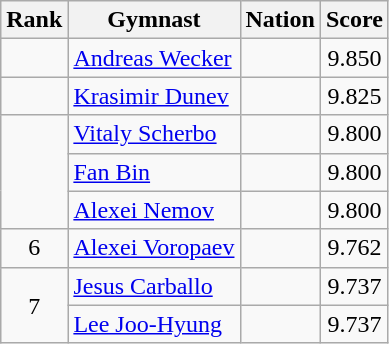<table class="wikitable sortable" style="text-align:center">
<tr>
<th>Rank</th>
<th>Gymnast</th>
<th>Nation</th>
<th>Score</th>
</tr>
<tr>
<td></td>
<td align=left><a href='#'>Andreas Wecker</a></td>
<td align=left></td>
<td>9.850</td>
</tr>
<tr>
<td></td>
<td align=left><a href='#'>Krasimir Dunev</a></td>
<td align=left></td>
<td>9.825</td>
</tr>
<tr>
<td rowspan=3></td>
<td align=left><a href='#'>Vitaly Scherbo</a></td>
<td align=left></td>
<td>9.800</td>
</tr>
<tr>
<td align=left><a href='#'>Fan Bin</a></td>
<td align=left></td>
<td>9.800</td>
</tr>
<tr>
<td align=left><a href='#'>Alexei Nemov</a></td>
<td align=left></td>
<td>9.800</td>
</tr>
<tr>
<td>6</td>
<td align=left><a href='#'>Alexei Voropaev</a></td>
<td align=left></td>
<td>9.762</td>
</tr>
<tr>
<td rowspan=2>7</td>
<td align=left><a href='#'>Jesus Carballo</a></td>
<td align=left></td>
<td>9.737</td>
</tr>
<tr>
<td align=left><a href='#'>Lee Joo-Hyung</a></td>
<td align=left></td>
<td>9.737</td>
</tr>
</table>
